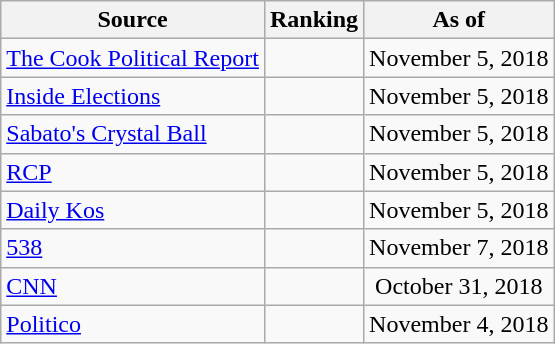<table class="wikitable" style="text-align:center">
<tr>
<th>Source</th>
<th>Ranking</th>
<th>As of</th>
</tr>
<tr>
<td align=left><a href='#'>The Cook Political Report</a></td>
<td></td>
<td>November 5, 2018</td>
</tr>
<tr>
<td align=left><a href='#'>Inside Elections</a></td>
<td></td>
<td>November 5, 2018</td>
</tr>
<tr>
<td align=left><a href='#'>Sabato's Crystal Ball</a></td>
<td></td>
<td>November 5, 2018</td>
</tr>
<tr>
<td align="left"><a href='#'>RCP</a></td>
<td></td>
<td>November 5, 2018</td>
</tr>
<tr>
<td align="left"><a href='#'>Daily Kos</a></td>
<td></td>
<td>November 5, 2018</td>
</tr>
<tr>
<td align="left"><a href='#'>538</a></td>
<td></td>
<td>November 7, 2018</td>
</tr>
<tr>
<td align="left"><a href='#'>CNN</a></td>
<td></td>
<td>October 31, 2018</td>
</tr>
<tr>
<td align="left"><a href='#'>Politico</a></td>
<td></td>
<td>November 4, 2018</td>
</tr>
</table>
